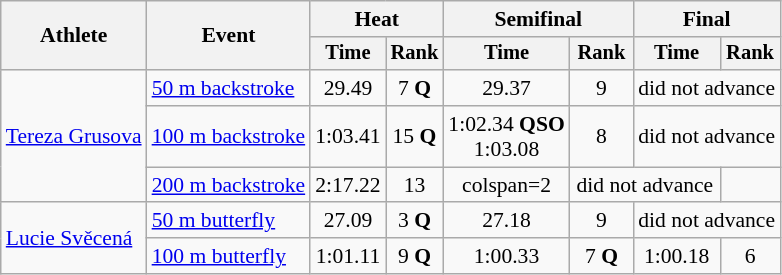<table class=wikitable style="font-size:90%">
<tr>
<th rowspan=2>Athlete</th>
<th rowspan=2>Event</th>
<th colspan="2">Heat</th>
<th colspan="2">Semifinal</th>
<th colspan="2">Final</th>
</tr>
<tr style="font-size:95%">
<th>Time</th>
<th>Rank</th>
<th>Time</th>
<th>Rank</th>
<th>Time</th>
<th>Rank</th>
</tr>
<tr align=center>
<td align=left rowspan=3><a href='#'>Tereza Grusova</a></td>
<td align=left><a href='#'>50 m backstroke</a></td>
<td>29.49</td>
<td>7 <strong>Q</strong></td>
<td>29.37</td>
<td>9</td>
<td colspan=2>did not advance</td>
</tr>
<tr align=center>
<td align=left><a href='#'>100 m backstroke</a></td>
<td>1:03.41</td>
<td>15 <strong>Q</strong></td>
<td>1:02.34 <strong>QSO</strong><br>1:03.08</td>
<td>8</td>
<td colspan=2>did not advance</td>
</tr>
<tr align=center>
<td align=left><a href='#'>200 m backstroke</a></td>
<td>2:17.22</td>
<td>13</td>
<td>colspan=2 </td>
<td colspan=2>did not advance</td>
</tr>
<tr align=center>
<td align=left rowspan=2><a href='#'>Lucie Svěcená</a></td>
<td align=left><a href='#'>50 m butterfly</a></td>
<td>27.09</td>
<td>3 <strong>Q</strong></td>
<td>27.18</td>
<td>9</td>
<td colspan=2>did not advance</td>
</tr>
<tr align=center>
<td align=left><a href='#'>100 m butterfly</a></td>
<td>1:01.11</td>
<td>9 <strong>Q</strong></td>
<td>1:00.33</td>
<td>7 <strong>Q</strong></td>
<td>1:00.18</td>
<td>6</td>
</tr>
</table>
